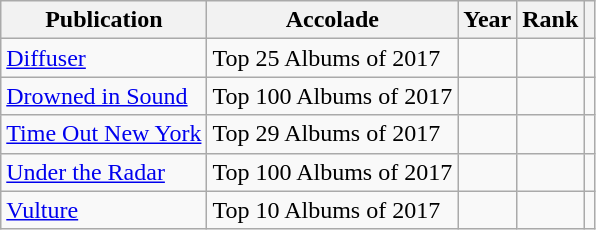<table class="sortable wikitable">
<tr>
<th>Publication</th>
<th>Accolade</th>
<th>Year</th>
<th>Rank</th>
<th class="unsortable"></th>
</tr>
<tr>
<td><a href='#'>Diffuser</a></td>
<td>Top 25 Albums of 2017</td>
<td></td>
<td></td>
<td></td>
</tr>
<tr>
<td><a href='#'>Drowned in Sound</a></td>
<td>Top 100 Albums of 2017</td>
<td></td>
<td></td>
<td></td>
</tr>
<tr>
<td><a href='#'>Time Out New York</a></td>
<td>Top 29 Albums of 2017</td>
<td></td>
<td></td>
<td></td>
</tr>
<tr>
<td><a href='#'>Under the Radar</a></td>
<td>Top 100 Albums of 2017</td>
<td></td>
<td></td>
<td></td>
</tr>
<tr>
<td><a href='#'>Vulture</a></td>
<td>Top 10 Albums of 2017</td>
<td></td>
<td></td>
<td></td>
</tr>
</table>
